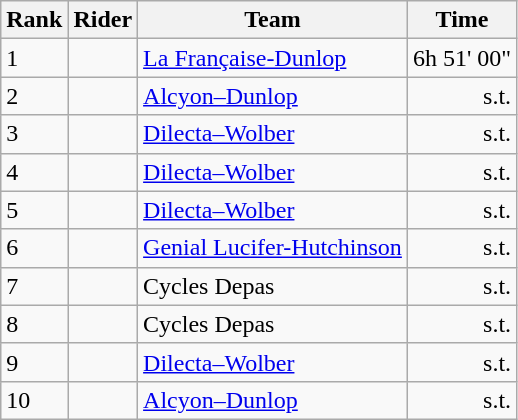<table class="wikitable">
<tr>
<th scope="col">Rank</th>
<th scope="col">Rider</th>
<th scope="col">Team</th>
<th scope="col">Time</th>
</tr>
<tr>
<td>1</td>
<td></td>
<td><a href='#'>La Française-Dunlop</a></td>
<td>6h 51' 00"</td>
</tr>
<tr>
<td>2</td>
<td></td>
<td><a href='#'>Alcyon–Dunlop</a></td>
<td align=right>s.t.</td>
</tr>
<tr>
<td>3</td>
<td></td>
<td><a href='#'>Dilecta–Wolber</a></td>
<td align=right>s.t.</td>
</tr>
<tr>
<td>4</td>
<td></td>
<td><a href='#'>Dilecta–Wolber</a></td>
<td align=right>s.t.</td>
</tr>
<tr>
<td>5</td>
<td></td>
<td><a href='#'>Dilecta–Wolber</a></td>
<td align=right>s.t.</td>
</tr>
<tr>
<td>6</td>
<td></td>
<td><a href='#'>Genial Lucifer-Hutchinson</a></td>
<td align=right>s.t.</td>
</tr>
<tr>
<td>7</td>
<td></td>
<td>Cycles Depas</td>
<td align=right>s.t.</td>
</tr>
<tr>
<td>8</td>
<td></td>
<td>Cycles Depas</td>
<td align=right>s.t.</td>
</tr>
<tr>
<td>9</td>
<td></td>
<td><a href='#'>Dilecta–Wolber</a></td>
<td align=right>s.t.</td>
</tr>
<tr>
<td>10</td>
<td></td>
<td><a href='#'>Alcyon–Dunlop</a></td>
<td align=right>s.t.</td>
</tr>
</table>
